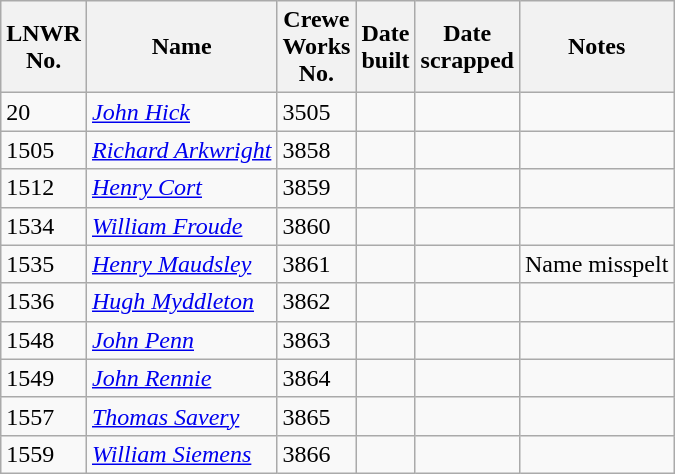<table class="wikitable sortable collapsible collapsed">
<tr>
<th>LNWR<br>No.</th>
<th>Name</th>
<th>Crewe<br>Works<br>No.</th>
<th>Date<br>built</th>
<th>Date<br>scrapped</th>
<th>Notes</th>
</tr>
<tr>
<td>20</td>
<td><em><a href='#'>John Hick</a></em></td>
<td>3505</td>
<td></td>
<td></td>
<td></td>
</tr>
<tr>
<td>1505</td>
<td><em><a href='#'>Richard Arkwright</a></em></td>
<td>3858</td>
<td></td>
<td></td>
<td></td>
</tr>
<tr>
<td>1512</td>
<td><em><a href='#'>Henry Cort</a></em></td>
<td>3859</td>
<td></td>
<td></td>
<td></td>
</tr>
<tr>
<td>1534</td>
<td><em><a href='#'>William Froude</a></em></td>
<td>3860</td>
<td></td>
<td></td>
<td></td>
</tr>
<tr>
<td>1535</td>
<td><em><a href='#'>Henry Maudsley</a></em></td>
<td>3861</td>
<td></td>
<td></td>
<td>Name misspelt</td>
</tr>
<tr>
<td>1536</td>
<td><em><a href='#'>Hugh Myddleton</a></em></td>
<td>3862</td>
<td></td>
<td></td>
<td></td>
</tr>
<tr>
<td>1548</td>
<td><em><a href='#'>John Penn</a></em></td>
<td>3863</td>
<td></td>
<td></td>
<td></td>
</tr>
<tr>
<td>1549</td>
<td><em><a href='#'>John Rennie</a></em></td>
<td>3864</td>
<td></td>
<td></td>
<td></td>
</tr>
<tr>
<td>1557</td>
<td><em><a href='#'>Thomas Savery</a></em></td>
<td>3865</td>
<td></td>
<td></td>
<td></td>
</tr>
<tr>
<td>1559</td>
<td><em><a href='#'>William Siemens</a></em></td>
<td>3866</td>
<td></td>
<td></td>
<td></td>
</tr>
</table>
